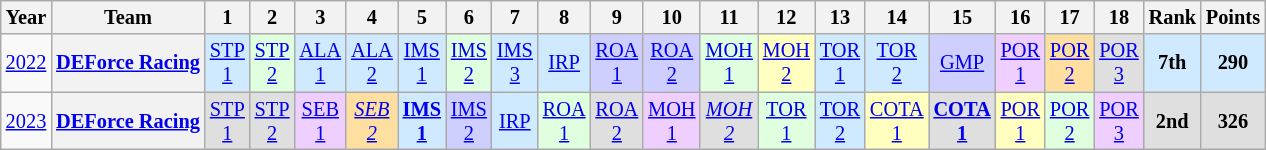<table class="wikitable" style="text-align:center; font-size:85%">
<tr>
<th>Year</th>
<th>Team</th>
<th>1</th>
<th>2</th>
<th>3</th>
<th>4</th>
<th>5</th>
<th>6</th>
<th>7</th>
<th>8</th>
<th>9</th>
<th>10</th>
<th>11</th>
<th>12</th>
<th>13</th>
<th>14</th>
<th>15</th>
<th>16</th>
<th>17</th>
<th>18</th>
<th>Rank</th>
<th>Points</th>
</tr>
<tr>
<td><a href='#'>2022</a></td>
<th nowrap><a href='#'>DEForce Racing</a></th>
<td style="background:#CFEAFF;"><a href='#'>STP<br>1</a><br></td>
<td style="background:#DFFFDF;"><a href='#'>STP<br>2</a><br></td>
<td style="background:#CFEAFF;"><a href='#'>ALA<br>1</a><br></td>
<td style="background:#CFEAFF;"><a href='#'>ALA<br>2</a><br></td>
<td style="background:#CFEAFF;"><a href='#'>IMS<br>1</a><br></td>
<td style="background:#DFFFDF;"><a href='#'>IMS<br>2</a><br></td>
<td style="background:#CFEAFF;"><a href='#'>IMS<br>3</a><br></td>
<td style="background:#CFEAFF;"><a href='#'>IRP</a><br></td>
<td style="background:#CFCFFF;"><a href='#'>ROA<br>1</a><br></td>
<td style="background:#CFCFFF;"><a href='#'>ROA<br>2</a><br></td>
<td style="background:#DFFFDF;"><a href='#'>MOH<br>1</a><br></td>
<td style="background:#FFFFBF;"><a href='#'>MOH<br>2</a><br></td>
<td style="background:#CFEAFF;"><a href='#'>TOR<br>1</a><br></td>
<td style="background:#CFEAFF;"><a href='#'>TOR<br>2</a><br></td>
<td style="background:#CFCFFF;"><a href='#'>GMP</a><br></td>
<td style="background:#EFCFFF;"><a href='#'>POR<br>1</a><br></td>
<td style="background:#FFDF9F;"><a href='#'>POR<br>2</a><br></td>
<td style="background:#DFDFDF;"><a href='#'>POR<br>3</a><br></td>
<th style="background:#CFEAFF;">7th</th>
<th style="background:#CFEAFF;">290</th>
</tr>
<tr>
<td><a href='#'>2023</a></td>
<th nowrap><a href='#'>DEForce Racing</a></th>
<td style="background:#DFDFDF;"><a href='#'>STP<br>1</a><br></td>
<td style="background:#DFDFDF;"><a href='#'>STP<br>2</a><br></td>
<td style="background:#EFCFFF;"><a href='#'>SEB<br>1</a><br></td>
<td style="background:#FFDF9F;"><em><a href='#'>SEB<br>2</a></em><br></td>
<td style="background:#CFEAFF;"><strong><a href='#'>IMS<br>1</a></strong><br></td>
<td style="background:#CFCFFF;"><a href='#'>IMS<br>2</a><br></td>
<td style="background:#CFEAFF;"><a href='#'>IRP</a><br></td>
<td style="background:#DFFFDF;"><a href='#'>ROA<br>1</a><br></td>
<td style="background:#DFDFDF;"><a href='#'>ROA<br>2</a><br></td>
<td style="background:#EFCFFF;"><a href='#'>MOH<br>1</a><br></td>
<td style="background:#DFDFDF;"><em><a href='#'>MOH<br>2</a></em><br></td>
<td style="background:#DFFFDF;"><a href='#'>TOR<br>1</a><br></td>
<td style="background:#CFEAFF;"><a href='#'>TOR<br>2</a><br></td>
<td style="background:#FFFFBF;"><a href='#'>COTA<br>1</a><br></td>
<td style="background:#DFDFDF;"><strong><a href='#'>COTA<br>1</a></strong><br></td>
<td style="background:#FFFFBF;"><a href='#'>POR<br>1</a><br></td>
<td style="background:#DFFFDF;"><a href='#'>POR<br>2</a><br></td>
<td style="background:#EFCFFF;"><a href='#'>POR<br>3</a><br></td>
<th style="background:#DFDFDF;">2nd</th>
<th style="background:#DFDFDF;">326</th>
</tr>
</table>
